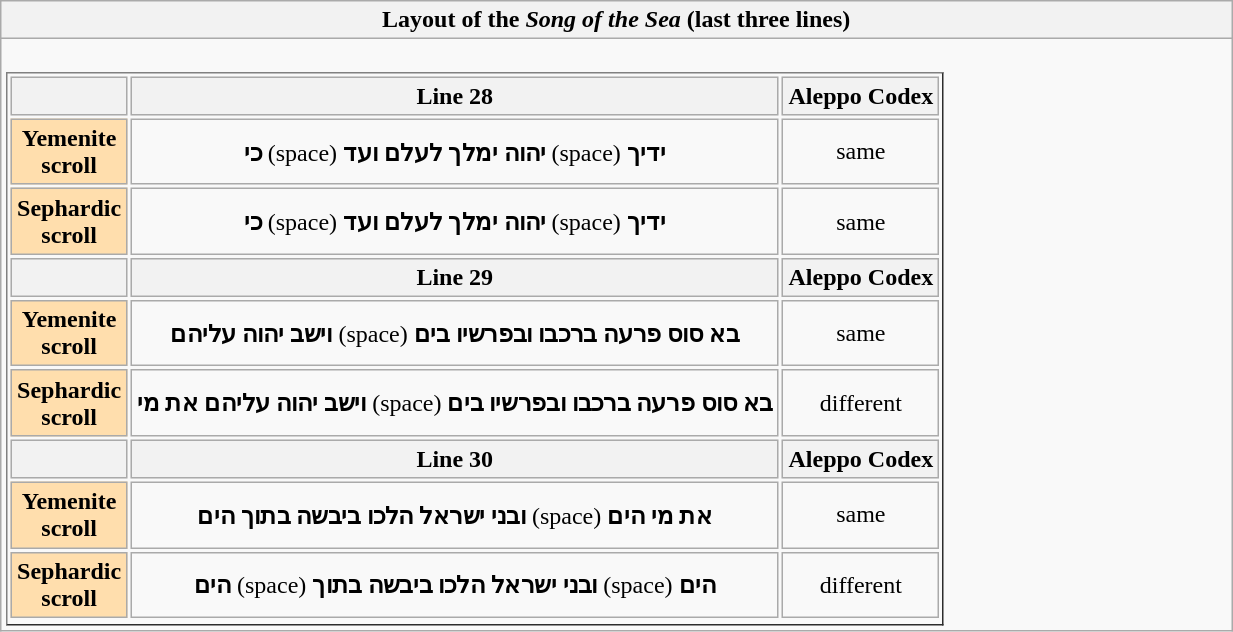<table class="wikitable" style="background:Light Blue; text-align:center; width:65%">
<tr>
<th>Layout of the <em>Song of the Sea</em> (last three lines)</th>
</tr>
<tr>
<td><br><table border="1">
<tr>
<th scope="col"></th>
<th scope="col">Line 28</th>
<th scope="col">Aleppo Codex</th>
</tr>
<tr>
<th style="background:Navajowhite; text-align:center; width:65px">Yemenite scroll</th>
<td><strong>כי</strong> (space) <strong>יהוה ימלך לעלם ועד</strong> (space) <strong>ידיך</strong></td>
<td>same</td>
</tr>
<tr>
<th style="background:Navajowhite; text-align:center; width:65px">Sephardic scroll</th>
<td><strong>כי</strong> (space) <strong>יהוה ימלך לעלם ועד</strong> (space) <strong>ידיך</strong></td>
<td>same</td>
</tr>
<tr>
<th scope="col"></th>
<th scope="col">Line 29</th>
<th scope="col">Aleppo Codex</th>
</tr>
<tr>
<th style="background:Navajowhite; text-align:center; width:65px">Yemenite scroll</th>
<td><strong>וישב יהוה עליהם</strong> (space) <strong>בא סוס פרעה ברכבו ובפרשיו בים</strong></td>
<td>same</td>
</tr>
<tr>
<th style="background:Navajowhite; text-align:center; width:65px">Sephardic scroll</th>
<td><strong>וישב יהוה עליהם את מי</strong> (space) <strong>בא סוס פרעה ברכבו ובפרשיו בים</strong></td>
<td>different</td>
</tr>
<tr>
<th scope="col"></th>
<th scope="col">Line 30</th>
<th scope="col">Aleppo Codex</th>
</tr>
<tr>
<th style="background:Navajowhite; text-align:center; width:65px">Yemenite scroll</th>
<td><strong>ובני ישראל הלכו ביבשה בתוך הים</strong> (space) <strong>את מי הים</strong></td>
<td>same</td>
</tr>
<tr>
<th style="background:Navajowhite; text-align:center; width:65px">Sephardic scroll</th>
<td><strong>הים</strong> (space) <strong>ובני ישראל הלכו ביבשה בתוך</strong> (space) <strong>הים</strong></td>
<td>different</td>
</tr>
<tr>
</tr>
</table>
</td>
</tr>
</table>
